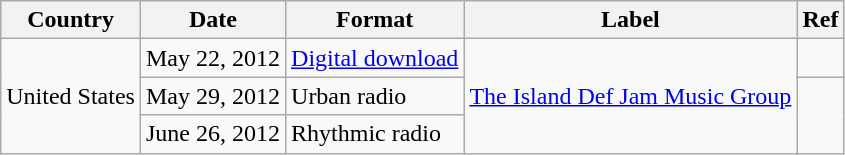<table class="wikitable">
<tr>
<th>Country</th>
<th>Date</th>
<th>Format</th>
<th>Label</th>
<th>Ref</th>
</tr>
<tr>
<td rowspan="3">United States</td>
<td>May 22, 2012</td>
<td><a href='#'>Digital download</a></td>
<td rowspan="3"><a href='#'>The Island Def Jam Music Group</a></td>
<td></td>
</tr>
<tr>
<td>May 29, 2012</td>
<td>Urban radio</td>
</tr>
<tr>
<td>June 26, 2012</td>
<td>Rhythmic radio</td>
</tr>
</table>
